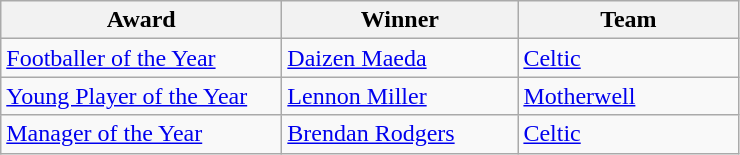<table class="wikitable">
<tr>
<th width=180>Award</th>
<th width=150>Winner</th>
<th width=140>Team</th>
</tr>
<tr>
<td><a href='#'>Footballer of the Year</a></td>
<td><a href='#'>Daizen Maeda</a></td>
<td><a href='#'>Celtic</a></td>
</tr>
<tr>
<td><a href='#'>Young Player of the Year</a></td>
<td><a href='#'>Lennon Miller</a></td>
<td><a href='#'>Motherwell</a></td>
</tr>
<tr>
<td><a href='#'>Manager of the Year</a></td>
<td><a href='#'>Brendan Rodgers</a></td>
<td><a href='#'>Celtic</a></td>
</tr>
</table>
